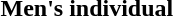<table>
<tr>
<th scope="row">Men's individual<br></th>
<td></td>
<td></td>
<td></td>
</tr>
</table>
